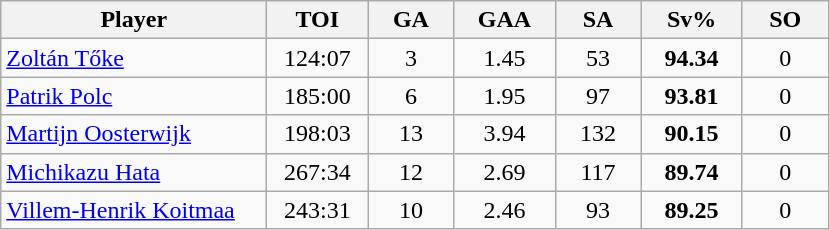<table class="wikitable sortable" style="text-align:center;">
<tr>
<th style="width:170px;">Player</th>
<th style="width:60px;">TOI</th>
<th style="width:50px;">GA</th>
<th style="width:60px;">GAA</th>
<th style="width:50px;">SA</th>
<th style="width:60px;">Sv%</th>
<th style="width:50px;">SO</th>
</tr>
<tr>
<td style="text-align:left;"> <a href='#'>Zoltán Tőke</a></td>
<td>124:07</td>
<td>3</td>
<td>1.45</td>
<td>53</td>
<td><strong>94.34</strong></td>
<td>0</td>
</tr>
<tr>
<td style="text-align:left;"> <a href='#'>Patrik Polc</a></td>
<td>185:00</td>
<td>6</td>
<td>1.95</td>
<td>97</td>
<td><strong>93.81</strong></td>
<td>0</td>
</tr>
<tr>
<td style="text-align:left;"> <a href='#'>Martijn Oosterwijk</a></td>
<td>198:03</td>
<td>13</td>
<td>3.94</td>
<td>132</td>
<td><strong>90.15</strong></td>
<td>0</td>
</tr>
<tr>
<td style="text-align:left;"> <a href='#'>Michikazu Hata</a></td>
<td>267:34</td>
<td>12</td>
<td>2.69</td>
<td>117</td>
<td><strong>89.74</strong></td>
<td>0</td>
</tr>
<tr>
<td style="text-align:left;"> <a href='#'>Villem-Henrik Koitmaa</a></td>
<td>243:31</td>
<td>10</td>
<td>2.46</td>
<td>93</td>
<td><strong>89.25</strong></td>
<td>0</td>
</tr>
</table>
